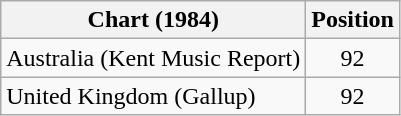<table class="wikitable">
<tr>
<th>Chart (1984)</th>
<th>Position</th>
</tr>
<tr>
<td>Australia (Kent Music Report)</td>
<td align="center">92</td>
</tr>
<tr>
<td>United Kingdom (Gallup)</td>
<td align="center">92</td>
</tr>
</table>
